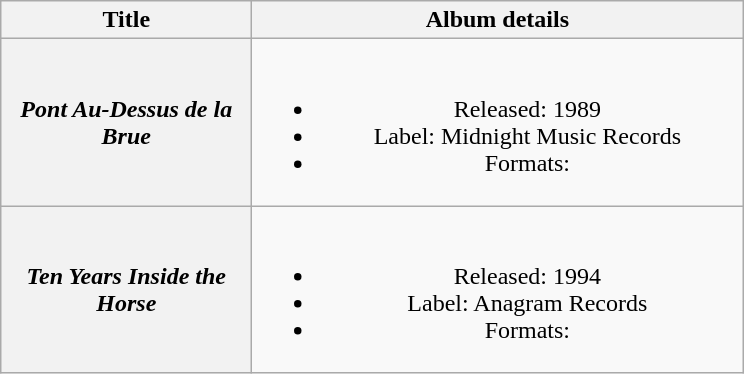<table class="wikitable plainrowheaders" style="text-align:center;">
<tr>
<th scope="col" rowspan="1" style="width:10em;">Title</th>
<th scope="col" rowspan="1" style="width:20em;">Album details</th>
</tr>
<tr>
<th scope="row"><em>Pont Au-Dessus de la Brue</em></th>
<td><br><ul><li>Released: 1989</li><li>Label: Midnight Music Records</li><li>Formats:</li></ul></td>
</tr>
<tr>
<th scope="row"><em>Ten Years Inside the Horse</em></th>
<td><br><ul><li>Released: 1994</li><li>Label: Anagram Records</li><li>Formats:</li></ul></td>
</tr>
</table>
